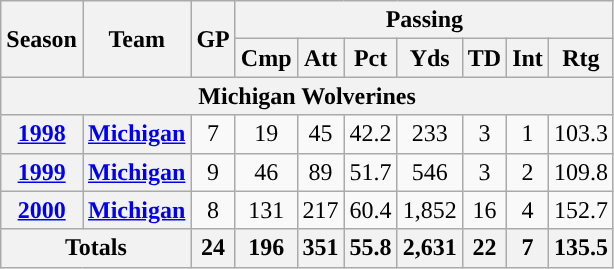<table class="wikitable" style="text-align:center;">
<tr>
<th rowspan="2">Season</th>
<th rowspan="2">Team</th>
<th rowspan="2">GP</th>
<th colspan="7">Passing</th>
</tr>
<tr>
<th>Cmp</th>
<th>Att</th>
<th>Pct</th>
<th>Yds</th>
<th>TD</th>
<th>Int</th>
<th>Rtg</th>
</tr>
<tr>
<th colspan="13">Michigan Wolverines</th>
</tr>
<tr>
<th><a href='#'>1998</a></th>
<th><a href='#'>Michigan</a></th>
<td>7</td>
<td>19</td>
<td>45</td>
<td>42.2</td>
<td>233</td>
<td>3</td>
<td>1</td>
<td>103.3</td>
</tr>
<tr>
<th><a href='#'>1999</a></th>
<th><a href='#'>Michigan</a></th>
<td>9</td>
<td>46</td>
<td>89</td>
<td>51.7</td>
<td>546</td>
<td>3</td>
<td>2</td>
<td>109.8</td>
</tr>
<tr>
<th><a href='#'>2000</a></th>
<th><a href='#'>Michigan</a></th>
<td>8</td>
<td>131</td>
<td>217</td>
<td>60.4</td>
<td>1,852</td>
<td>16</td>
<td>4</td>
<td>152.7</td>
</tr>
<tr>
<th colspan="2">Totals</th>
<th>24</th>
<th>196</th>
<th>351</th>
<th>55.8</th>
<th>2,631</th>
<th>22</th>
<th>7</th>
<th>135.5</th>
</tr>
</table>
